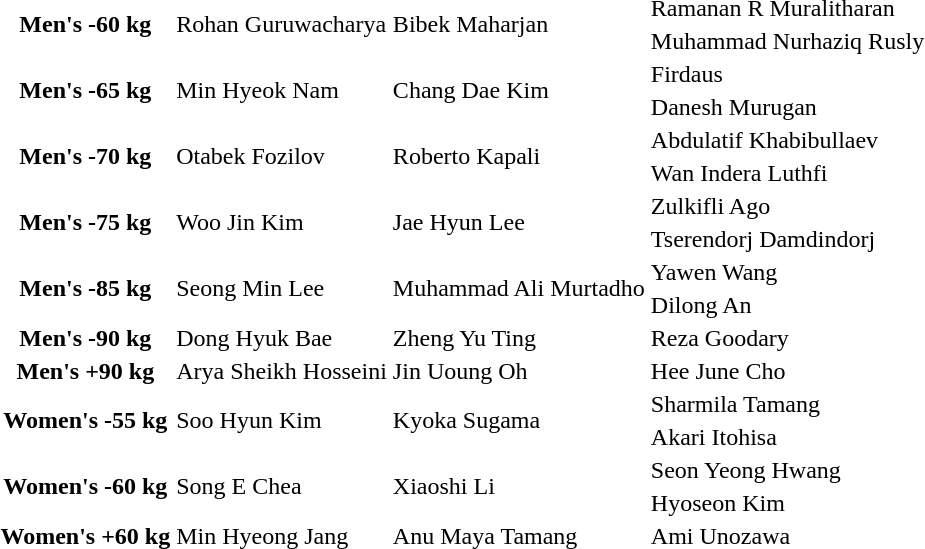<table>
<tr>
<th scope=row rowspan=2>Men's -60 kg</th>
<td rowspan=2> Rohan Guruwacharya</td>
<td rowspan=2> Bibek Maharjan</td>
<td> Ramanan R Muralitharan</td>
</tr>
<tr>
<td> Muhammad Nurhaziq Rusly</td>
</tr>
<tr>
<th scope=row rowspan=2>Men's -65 kg</th>
<td rowspan=2> Min Hyeok Nam</td>
<td rowspan=2> Chang Dae Kim</td>
<td> Firdaus</td>
</tr>
<tr>
<td> Danesh Murugan</td>
</tr>
<tr>
<th scope=row rowspan=2>Men's -70 kg</th>
<td rowspan=2> Otabek Fozilov</td>
<td rowspan=2> Roberto Kapali</td>
<td> Abdulatif Khabibullaev</td>
</tr>
<tr>
<td> Wan Indera Luthfi</td>
</tr>
<tr>
<th scope=row rowspan=2>Men's -75 kg</th>
<td rowspan=2> Woo Jin Kim</td>
<td rowspan=2> Jae Hyun Lee</td>
<td> Zulkifli Ago</td>
</tr>
<tr>
<td> Tserendorj Damdindorj</td>
</tr>
<tr>
<th scope=row rowspan=2>Men's -85 kg</th>
<td rowspan=2> Seong Min Lee</td>
<td rowspan=2> Muhammad Ali Murtadho</td>
<td> Yawen Wang</td>
</tr>
<tr>
<td> Dilong An</td>
</tr>
<tr>
<th scope=row rowspan=1>Men's -90 kg</th>
<td rowspan=1> Dong Hyuk Bae</td>
<td rowspan=1> Zheng Yu Ting</td>
<td rowspan=1> Reza Goodary</td>
</tr>
<tr>
<th scope=row rowspan=1>Men's +90 kg</th>
<td rowspan=1> Arya Sheikh Hosseini</td>
<td rowspan=1> Jin Uoung Oh</td>
<td rowspan=1> Hee June Cho</td>
</tr>
<tr>
<th scope=row rowspan=2>Women's -55 kg</th>
<td rowspan=2> Soo Hyun Kim</td>
<td rowspan=2> Kyoka Sugama</td>
<td> Sharmila Tamang</td>
</tr>
<tr>
<td> Akari Itohisa</td>
</tr>
<tr>
<th scope=row rowspan=2>Women's -60 kg</th>
<td rowspan=2> Song E Chea</td>
<td rowspan=2> Xiaoshi Li</td>
<td> Seon Yeong Hwang</td>
</tr>
<tr>
<td> Hyoseon Kim</td>
</tr>
<tr>
<th scope=row rowspan=1>Women's +60 kg</th>
<td rowspan=1> Min Hyeong Jang</td>
<td rowspan=1> Anu Maya Tamang</td>
<td rowspan=1> Ami Unozawa</td>
</tr>
<tr>
</tr>
</table>
